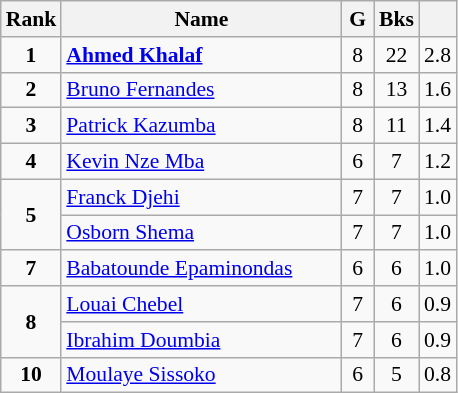<table class="wikitable" style="font-size:90%;">
<tr>
<th width=10px>Rank</th>
<th width=180px>Name</th>
<th width=15px>G</th>
<th width=10px>Bks</th>
<th width=10px></th>
</tr>
<tr align=center>
<td><strong>1</strong></td>
<td align=left> <strong><a href='#'>Ahmed Khalaf</a></strong></td>
<td>8</td>
<td>22</td>
<td>2.8</td>
</tr>
<tr align=center>
<td><strong>2</strong></td>
<td align=left> <a href='#'>Bruno Fernandes</a></td>
<td>8</td>
<td>13</td>
<td>1.6</td>
</tr>
<tr align=center>
<td><strong>3</strong></td>
<td align=left> <a href='#'>Patrick Kazumba</a></td>
<td>8</td>
<td>11</td>
<td>1.4</td>
</tr>
<tr align=center>
<td><strong>4</strong></td>
<td align=left> <a href='#'>Kevin Nze Mba</a></td>
<td>6</td>
<td>7</td>
<td>1.2</td>
</tr>
<tr align=center>
<td rowspan=2><strong>5</strong></td>
<td align=left> <a href='#'>Franck Djehi</a></td>
<td>7</td>
<td>7</td>
<td>1.0</td>
</tr>
<tr align=center>
<td align=left> <a href='#'>Osborn Shema</a></td>
<td>7</td>
<td>7</td>
<td>1.0</td>
</tr>
<tr align=center>
<td><strong>7</strong></td>
<td align=left> <a href='#'>Babatounde Epaminondas</a></td>
<td>6</td>
<td>6</td>
<td>1.0</td>
</tr>
<tr align=center>
<td rowspan=2><strong>8</strong></td>
<td align=left> <a href='#'>Louai Chebel</a></td>
<td>7</td>
<td>6</td>
<td>0.9</td>
</tr>
<tr align=center>
<td align=left> <a href='#'>Ibrahim Doumbia</a></td>
<td>7</td>
<td>6</td>
<td>0.9</td>
</tr>
<tr align=center>
<td><strong>10</strong></td>
<td align=left> <a href='#'>Moulaye Sissoko</a></td>
<td>6</td>
<td>5</td>
<td>0.8</td>
</tr>
</table>
